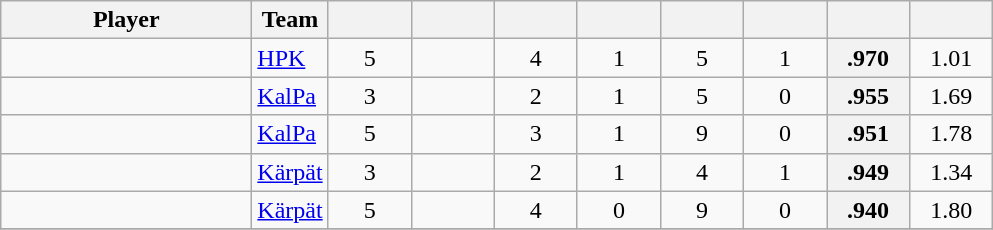<table class="wikitable sortable" style="text-align: center">
<tr>
<th style="width: 10em;">Player</th>
<th>Team</th>
<th style="width: 3em;"></th>
<th style="width: 3em;"></th>
<th style="width: 3em;"></th>
<th style="width: 3em;"></th>
<th style="width: 3em;"></th>
<th style="width: 3em;"></th>
<th style="width: 3em;"></th>
<th style="width: 3em;"></th>
</tr>
<tr>
<td style="text-align:left;"></td>
<td style="text-align:left;"><a href='#'>HPK</a></td>
<td>5 </td>
<td> </td>
<td>4 </td>
<td>1 </td>
<td>5 </td>
<td>1 </td>
<th>.970 </th>
<td>1.01 </td>
</tr>
<tr>
<td style="text-align:left;"></td>
<td style="text-align:left;"><a href='#'>KalPa</a></td>
<td>3 </td>
<td> </td>
<td>2 </td>
<td>1  </td>
<td>5 </td>
<td>0 </td>
<th>.955 </th>
<td>1.69 </td>
</tr>
<tr>
<td style="text-align:left;"></td>
<td style="text-align:left;"><a href='#'>KalPa</a></td>
<td>5 </td>
<td> </td>
<td>3 </td>
<td>1 </td>
<td>9 </td>
<td>0 </td>
<th>.951 </th>
<td>1.78 </td>
</tr>
<tr>
<td style="text-align:left;"></td>
<td style="text-align:left;"><a href='#'>Kärpät</a></td>
<td>3 </td>
<td> </td>
<td>2 </td>
<td>1 </td>
<td>4 </td>
<td>1 </td>
<th>.949 </th>
<td>1.34 </td>
</tr>
<tr>
<td style="text-align:left;"></td>
<td style="text-align:left;"><a href='#'>Kärpät</a></td>
<td>5 </td>
<td> </td>
<td>4 </td>
<td>0 </td>
<td>9 </td>
<td>0 </td>
<th>.940 </th>
<td>1.80 </td>
</tr>
<tr>
</tr>
</table>
